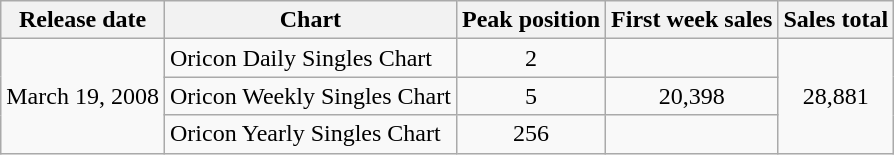<table class="wikitable">
<tr>
<th>Release date</th>
<th>Chart</th>
<th>Peak position</th>
<th>First week sales</th>
<th>Sales total</th>
</tr>
<tr>
<td rowspan="3">March 19, 2008</td>
<td>Oricon Daily Singles Chart</td>
<td align="center">2</td>
<td></td>
<td align="center" rowspan="3">28,881</td>
</tr>
<tr>
<td>Oricon Weekly Singles Chart</td>
<td align="center">5</td>
<td align="center">20,398</td>
</tr>
<tr>
<td>Oricon Yearly Singles Chart</td>
<td align="center">256</td>
<td></td>
</tr>
</table>
